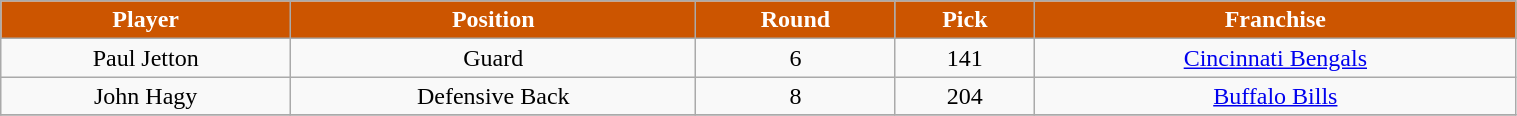<table class="wikitable" width="80%">
<tr align="center"  style="background:#CC5500;color:#FFFFFF;">
<td><strong>Player</strong></td>
<td><strong>Position</strong></td>
<td><strong>Round</strong></td>
<td><strong>Pick</strong></td>
<td><strong>Franchise</strong></td>
</tr>
<tr align="center" bgcolor="">
<td>Paul Jetton</td>
<td>Guard</td>
<td>6</td>
<td>141</td>
<td><a href='#'>Cincinnati Bengals</a></td>
</tr>
<tr align="center" bgcolor="">
<td>John Hagy</td>
<td>Defensive Back</td>
<td>8</td>
<td>204</td>
<td><a href='#'>Buffalo Bills</a></td>
</tr>
<tr align="center" bgcolor="">
</tr>
</table>
